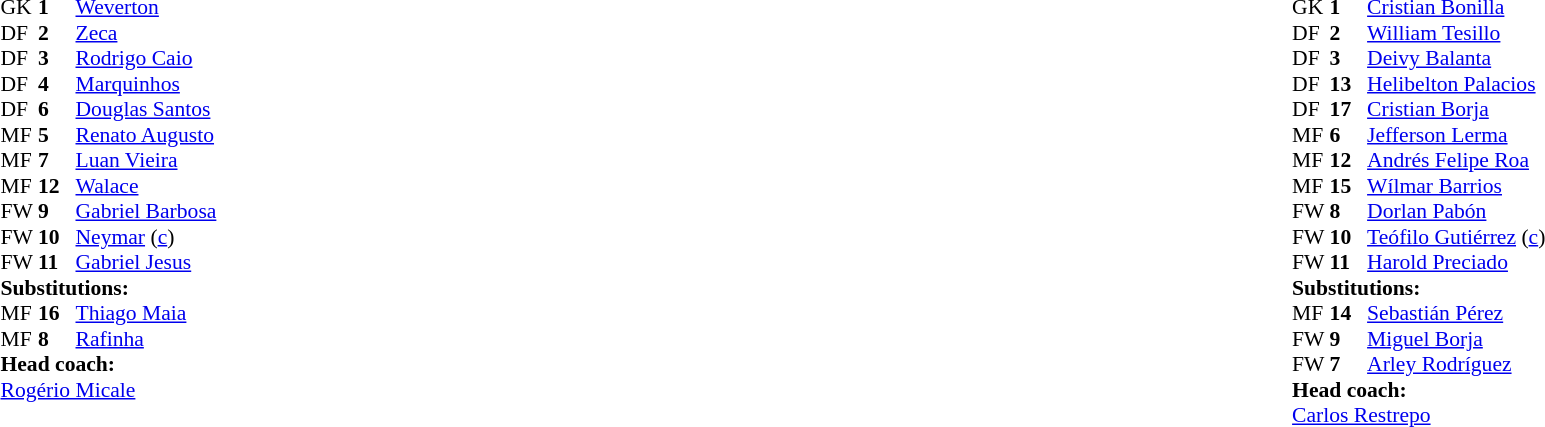<table width="100%">
<tr>
<td valign="top" width="50%"><br><table style="font-size: 90%" cellspacing="0" cellpadding="0">
<tr>
<th width="25"></th>
<th width="25"></th>
</tr>
<tr>
<td>GK</td>
<td><strong>1</strong></td>
<td><a href='#'>Weverton</a></td>
</tr>
<tr>
<td>DF</td>
<td><strong>2</strong></td>
<td><a href='#'>Zeca</a></td>
</tr>
<tr>
<td>DF</td>
<td><strong>3</strong></td>
<td><a href='#'>Rodrigo Caio</a></td>
</tr>
<tr>
<td>DF</td>
<td><strong>4</strong></td>
<td><a href='#'>Marquinhos</a></td>
</tr>
<tr>
<td>DF</td>
<td><strong>6</strong></td>
<td><a href='#'>Douglas Santos</a></td>
</tr>
<tr>
<td>MF</td>
<td><strong>5</strong></td>
<td><a href='#'>Renato Augusto</a></td>
</tr>
<tr>
<td>MF</td>
<td><strong>7</strong></td>
<td><a href='#'>Luan Vieira</a></td>
</tr>
<tr>
<td>MF</td>
<td><strong>12</strong></td>
<td><a href='#'>Walace</a></td>
</tr>
<tr>
<td>FW</td>
<td><strong>9</strong></td>
<td><a href='#'>Gabriel Barbosa</a></td>
<td></td>
<td></td>
</tr>
<tr>
<td>FW</td>
<td><strong>10</strong></td>
<td><a href='#'>Neymar</a> (<a href='#'>c</a>)</td>
<td></td>
</tr>
<tr>
<td>FW</td>
<td><strong>11</strong></td>
<td><a href='#'>Gabriel Jesus</a></td>
<td></td>
<td></td>
</tr>
<tr>
<td colspan=3><strong>Substitutions:</strong></td>
</tr>
<tr>
<td>MF</td>
<td><strong>16</strong></td>
<td><a href='#'>Thiago Maia</a></td>
<td></td>
<td></td>
</tr>
<tr>
<td>MF</td>
<td><strong>8</strong></td>
<td><a href='#'>Rafinha</a></td>
<td></td>
<td></td>
</tr>
<tr>
<td colspan=3><strong>Head coach:</strong></td>
</tr>
<tr>
<td colspan=3><a href='#'>Rogério Micale</a></td>
</tr>
</table>
</td>
<td valign="top"></td>
<td valign="top" width="50%"><br><table style="font-size: 90%" cellspacing="0" cellpadding="0" align="center">
<tr>
<th width="25"></th>
<th width="25"></th>
</tr>
<tr>
<td>GK</td>
<td><strong>1</strong></td>
<td><a href='#'>Cristian Bonilla</a></td>
</tr>
<tr>
<td>DF</td>
<td><strong>2</strong></td>
<td><a href='#'>William Tesillo</a></td>
</tr>
<tr>
<td>DF</td>
<td><strong>3</strong></td>
<td><a href='#'>Deivy Balanta</a></td>
</tr>
<tr>
<td>DF</td>
<td><strong>13</strong></td>
<td><a href='#'>Helibelton Palacios</a></td>
<td></td>
</tr>
<tr>
<td>DF</td>
<td><strong>17</strong></td>
<td><a href='#'>Cristian Borja</a></td>
<td></td>
</tr>
<tr>
<td>MF</td>
<td><strong>6</strong></td>
<td><a href='#'>Jefferson Lerma</a></td>
<td></td>
</tr>
<tr>
<td>MF</td>
<td><strong>12</strong></td>
<td><a href='#'>Andrés Felipe Roa</a></td>
<td></td>
<td></td>
</tr>
<tr>
<td>MF</td>
<td><strong>15</strong></td>
<td><a href='#'>Wílmar Barrios</a></td>
<td></td>
<td></td>
</tr>
<tr>
<td>FW</td>
<td><strong>8</strong></td>
<td><a href='#'>Dorlan Pabón</a></td>
</tr>
<tr>
<td>FW</td>
<td><strong>10</strong></td>
<td><a href='#'>Teófilo Gutiérrez</a> (<a href='#'>c</a>)</td>
<td></td>
</tr>
<tr>
<td>FW</td>
<td><strong>11</strong></td>
<td><a href='#'>Harold Preciado</a></td>
<td></td>
<td></td>
</tr>
<tr>
<td colspan=3><strong>Substitutions:</strong></td>
</tr>
<tr>
<td>MF</td>
<td><strong>14</strong></td>
<td><a href='#'>Sebastián Pérez</a></td>
<td></td>
<td></td>
</tr>
<tr>
<td>FW</td>
<td><strong>9</strong></td>
<td><a href='#'>Miguel Borja</a></td>
<td></td>
<td></td>
</tr>
<tr>
<td>FW</td>
<td><strong>7</strong></td>
<td><a href='#'>Arley Rodríguez</a></td>
<td></td>
<td></td>
</tr>
<tr>
<td colspan=3><strong>Head coach:</strong></td>
</tr>
<tr>
<td colspan=3><a href='#'>Carlos Restrepo</a></td>
</tr>
</table>
</td>
</tr>
</table>
